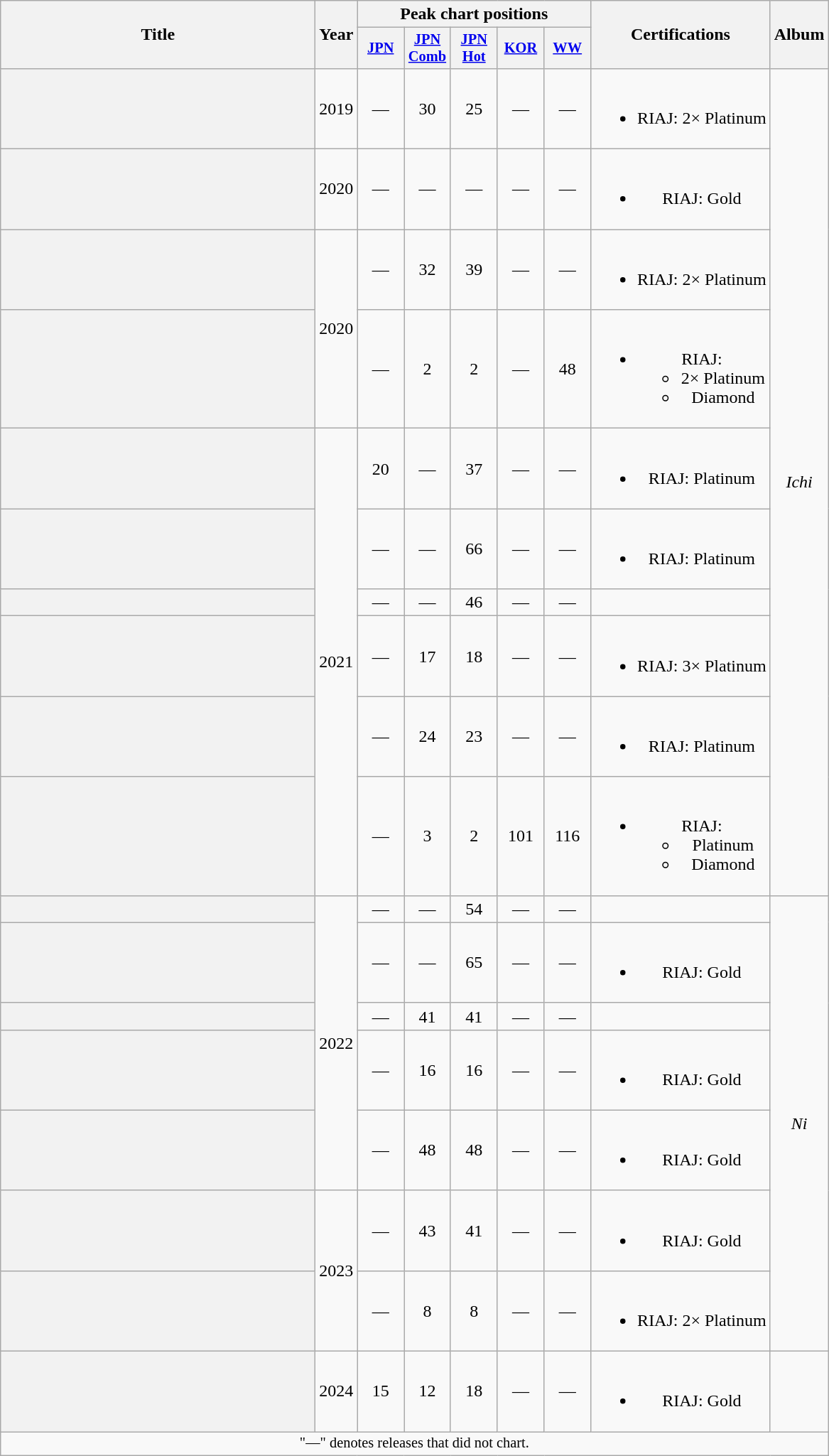<table class="wikitable plainrowheaders" style="text-align:center;">
<tr>
<th scope="col" rowspan="2" style="width:18em">Title</th>
<th scope="col" rowspan="2">Year</th>
<th scope="col" colspan="5">Peak chart positions</th>
<th scope="col" rowspan="2">Certifications</th>
<th scope="col" rowspan="2">Album</th>
</tr>
<tr>
<th scope="col" style="width:2.75em;font-size:85%;"><a href='#'>JPN</a><br></th>
<th scope="col" style="width:2.75em;font-size:85%;"><a href='#'>JPN<br>Comb</a><br></th>
<th scope="col" style="width:2.75em;font-size:85%;"><a href='#'>JPN<br>Hot</a><br></th>
<th scope="col" style="width:2.75em;font-size:85%;"><a href='#'>KOR</a><br></th>
<th scope="col" style="width:2.75em;font-size:85%;"><a href='#'>WW</a><br></th>
</tr>
<tr>
<th scope="row"></th>
<td>2019</td>
<td>—</td>
<td>30</td>
<td>25</td>
<td>—</td>
<td>—</td>
<td><br><ul><li>RIAJ: 2× Platinum </li></ul></td>
<td rowspan="10"><em>Ichi</em></td>
</tr>
<tr>
<th scope="row"></th>
<td>2020</td>
<td>—</td>
<td>—</td>
<td>—</td>
<td>—</td>
<td>—</td>
<td><br><ul><li>RIAJ: Gold </li></ul></td>
</tr>
<tr>
<th scope="row"></th>
<td rowspan=2>2020</td>
<td>—</td>
<td>32</td>
<td>39</td>
<td>—</td>
<td>—</td>
<td><br><ul><li>RIAJ: 2× Platinum </li></ul></td>
</tr>
<tr>
<th scope="row"></th>
<td>—</td>
<td>2</td>
<td>2</td>
<td>—</td>
<td>48</td>
<td><br><ul><li>RIAJ:<ul><li>2× Platinum </li><li>Diamond </li></ul></li></ul></td>
</tr>
<tr>
<th scope="row"></th>
<td rowspan=6>2021</td>
<td>20</td>
<td>—</td>
<td>37</td>
<td>—</td>
<td>—</td>
<td><br><ul><li>RIAJ: Platinum </li></ul></td>
</tr>
<tr>
<th scope="row"></th>
<td>—</td>
<td>—</td>
<td>66</td>
<td>—</td>
<td>—</td>
<td><br><ul><li>RIAJ: Platinum </li></ul></td>
</tr>
<tr>
<th scope="row"></th>
<td>—</td>
<td>—</td>
<td>46</td>
<td>—</td>
<td>—</td>
<td></td>
</tr>
<tr>
<th scope="row"></th>
<td>—</td>
<td>17</td>
<td>18</td>
<td>—</td>
<td>—</td>
<td><br><ul><li>RIAJ: 3× Platinum </li></ul></td>
</tr>
<tr>
<th scope="row"></th>
<td>—</td>
<td>24</td>
<td>23</td>
<td>—</td>
<td>—</td>
<td><br><ul><li>RIAJ: Platinum </li></ul></td>
</tr>
<tr>
<th scope="row"></th>
<td>—</td>
<td>3</td>
<td>2</td>
<td>101</td>
<td>116</td>
<td><br><ul><li>RIAJ:<ul><li>Platinum </li><li>Diamond </li></ul></li></ul></td>
</tr>
<tr>
<th scope="row"></th>
<td rowspan=5>2022</td>
<td>—</td>
<td>—</td>
<td>54</td>
<td>—</td>
<td>—</td>
<td></td>
<td rowspan="7"><em>Ni</em></td>
</tr>
<tr>
<th scope="row"></th>
<td>—</td>
<td>—</td>
<td>65</td>
<td>—</td>
<td>—</td>
<td><br><ul><li>RIAJ: Gold </li></ul></td>
</tr>
<tr>
<th scope="row"></th>
<td>—</td>
<td>41</td>
<td>41</td>
<td>—</td>
<td>—</td>
<td></td>
</tr>
<tr>
<th scope="row"></th>
<td>—</td>
<td>16</td>
<td>16</td>
<td>—</td>
<td>—</td>
<td><br><ul><li>RIAJ: Gold </li></ul></td>
</tr>
<tr>
<th scope="row"></th>
<td>—</td>
<td>48</td>
<td>48</td>
<td>—</td>
<td>—</td>
<td><br><ul><li>RIAJ: Gold </li></ul></td>
</tr>
<tr>
<th scope="row"></th>
<td rowspan="2">2023</td>
<td>—</td>
<td>43</td>
<td>41</td>
<td>—</td>
<td>—</td>
<td><br><ul><li>RIAJ: Gold </li></ul></td>
</tr>
<tr>
<th scope="row"></th>
<td>—</td>
<td>8</td>
<td>8</td>
<td>—</td>
<td>—</td>
<td><br><ul><li>RIAJ: 2× Platinum </li></ul></td>
</tr>
<tr>
<th scope="row"></th>
<td>2024</td>
<td>15</td>
<td>12</td>
<td>18</td>
<td>—</td>
<td>—</td>
<td><br><ul><li>RIAJ: Gold </li></ul></td>
<td></td>
</tr>
<tr>
<td colspan="10" style="font-size: 85%">"—" denotes releases that did not chart.</td>
</tr>
</table>
